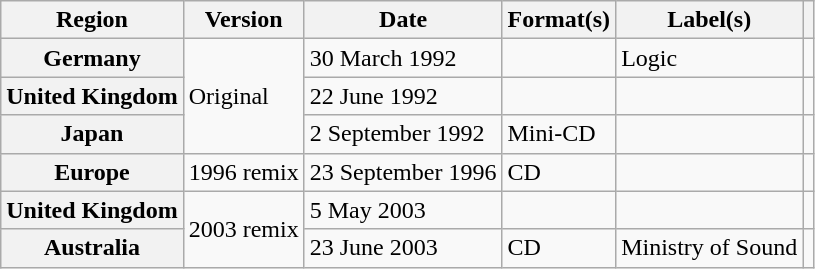<table class="wikitable plainrowheaders">
<tr>
<th scope="col">Region</th>
<th scope="col">Version</th>
<th scope="col">Date</th>
<th scope="col">Format(s)</th>
<th scope="col">Label(s)</th>
<th scope="col"></th>
</tr>
<tr>
<th scope="row">Germany</th>
<td rowspan="3">Original</td>
<td>30 March 1992</td>
<td></td>
<td>Logic</td>
<td></td>
</tr>
<tr>
<th scope="row">United Kingdom</th>
<td>22 June 1992</td>
<td></td>
<td></td>
<td></td>
</tr>
<tr>
<th scope="row">Japan</th>
<td>2 September 1992</td>
<td>Mini-CD</td>
<td></td>
<td></td>
</tr>
<tr>
<th scope="row">Europe</th>
<td>1996 remix</td>
<td>23 September 1996</td>
<td>CD</td>
<td></td>
<td></td>
</tr>
<tr>
<th scope="row">United Kingdom</th>
<td rowspan="2">2003 remix</td>
<td>5 May 2003</td>
<td></td>
<td></td>
<td></td>
</tr>
<tr>
<th scope="row">Australia</th>
<td>23 June 2003</td>
<td>CD</td>
<td>Ministry of Sound</td>
<td></td>
</tr>
</table>
